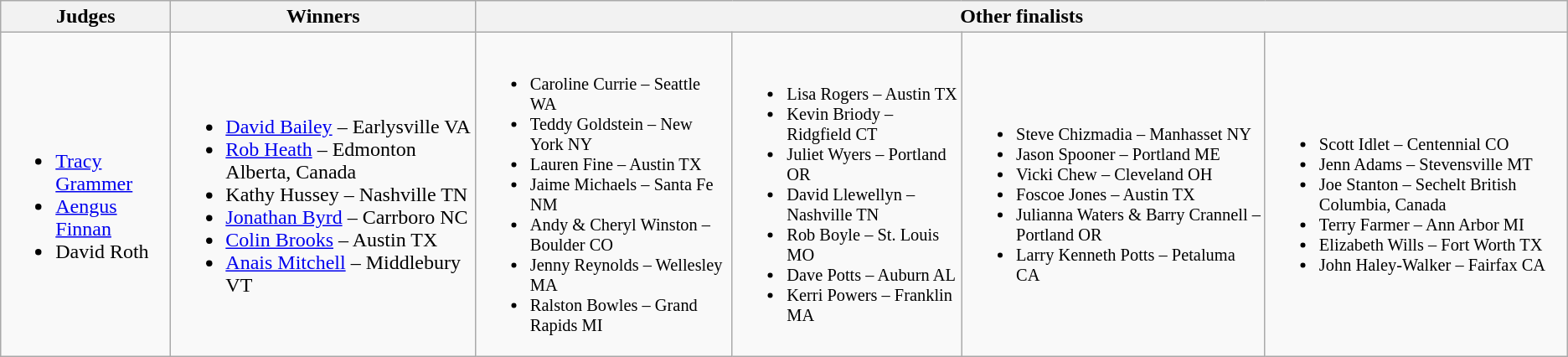<table class="wikitable mw-collapsible mw-collapsed" style="text-align:left">
<tr>
<th>Judges</th>
<th>Winners</th>
<th colspan="4" align="center">Other finalists</th>
</tr>
<tr>
<td><br><ul><li><a href='#'>Tracy Grammer</a></li><li><a href='#'>Aengus Finnan</a></li><li>David Roth</li></ul></td>
<td><br><ul><li><a href='#'>David Bailey</a> – Earlysville VA </li><li><a href='#'>Rob Heath</a> – Edmonton Alberta, Canada </li><li>Kathy Hussey – Nashville TN </li><li><a href='#'>Jonathan Byrd</a> – Carrboro NC </li><li><a href='#'>Colin Brooks</a> – Austin TX</li><li><a href='#'>Anais Mitchell</a> – Middlebury VT </li></ul></td>
<td style="font-size:85%"><br><ul><li>Caroline Currie – Seattle WA</li><li>Teddy Goldstein – New York NY</li><li>Lauren Fine – Austin TX</li><li>Jaime Michaels – Santa Fe NM</li><li>Andy & Cheryl Winston – Boulder CO</li><li>Jenny Reynolds – Wellesley MA</li><li>Ralston Bowles – Grand Rapids MI</li></ul></td>
<td style="font-size:85%"><br><ul><li>Lisa Rogers – Austin TX</li><li>Kevin Briody – Ridgfield CT</li><li>Juliet Wyers – Portland OR</li><li>David Llewellyn – Nashville TN</li><li>Rob Boyle – St. Louis MO</li><li>Dave Potts – Auburn AL</li><li>Kerri Powers – Franklin MA</li></ul></td>
<td style="font-size:85%"><br><ul><li>Steve Chizmadia – Manhasset NY</li><li>Jason Spooner – Portland ME</li><li>Vicki Chew – Cleveland OH</li><li>Foscoe Jones – Austin TX</li><li>Julianna Waters & Barry Crannell – Portland OR</li><li>Larry Kenneth Potts – Petaluma CA</li></ul></td>
<td style="font-size:85%"><br><ul><li>Scott Idlet – Centennial CO</li><li>Jenn Adams – Stevensville MT</li><li>Joe Stanton – Sechelt British Columbia, Canada</li><li>Terry Farmer – Ann Arbor MI</li><li>Elizabeth Wills – Fort Worth TX</li><li>John Haley-Walker – Fairfax CA</li></ul></td>
</tr>
</table>
